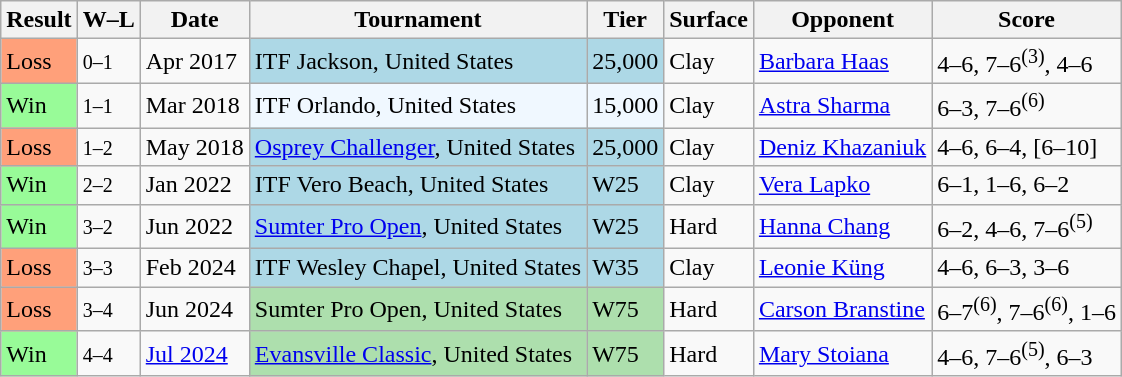<table class="sortable wikitable nowrap">
<tr>
<th>Result</th>
<th class="unsortable">W–L</th>
<th>Date</th>
<th>Tournament</th>
<th>Tier</th>
<th>Surface</th>
<th>Opponent</th>
<th class="unsortable">Score</th>
</tr>
<tr>
<td style="background:#ffa07a;">Loss</td>
<td><small>0–1</small></td>
<td>Apr 2017</td>
<td style="background:lightblue;">ITF Jackson, United States</td>
<td style="background:lightblue;">25,000</td>
<td>Clay</td>
<td> <a href='#'>Barbara Haas</a></td>
<td>4–6, 7–6<sup>(3)</sup>, 4–6</td>
</tr>
<tr>
<td style="background:#98fb98;">Win</td>
<td><small>1–1</small></td>
<td>Mar 2018</td>
<td style="background:#f0f8ff;">ITF Orlando, United States</td>
<td style="background:#f0f8ff;">15,000</td>
<td>Clay</td>
<td> <a href='#'>Astra Sharma</a></td>
<td>6–3, 7–6<sup>(6)</sup></td>
</tr>
<tr>
<td style="background:#ffa07a;">Loss</td>
<td><small>1–2</small></td>
<td>May 2018</td>
<td style="background:lightblue;"><a href='#'>Osprey Challenger</a>, United States</td>
<td style="background:lightblue;">25,000</td>
<td>Clay</td>
<td> <a href='#'>Deniz Khazaniuk</a></td>
<td>4–6, 6–4, [6–10]</td>
</tr>
<tr>
<td style="background:#98fb98;">Win</td>
<td><small>2–2</small></td>
<td>Jan 2022</td>
<td style="background:lightblue;">ITF Vero Beach, United States</td>
<td style="background:lightblue;">W25</td>
<td>Clay</td>
<td> <a href='#'>Vera Lapko</a></td>
<td>6–1, 1–6, 6–2</td>
</tr>
<tr>
<td style="background:#98fb98;">Win</td>
<td><small>3–2</small></td>
<td>Jun 2022</td>
<td style="background:lightblue;"><a href='#'>Sumter Pro Open</a>, United States</td>
<td style="background:lightblue;">W25</td>
<td>Hard</td>
<td> <a href='#'>Hanna Chang</a></td>
<td>6–2, 4–6, 7–6<sup>(5)</sup></td>
</tr>
<tr>
<td style="background:#ffa07a;">Loss</td>
<td><small>3–3</small></td>
<td>Feb 2024</td>
<td style="background:lightblue;">ITF Wesley Chapel, United States</td>
<td style="background:lightblue;">W35</td>
<td>Clay</td>
<td> <a href='#'>Leonie Küng</a></td>
<td>4–6, 6–3, 3–6</td>
</tr>
<tr>
<td style="background:#ffa07a;">Loss</td>
<td><small>3–4</small></td>
<td>Jun 2024</td>
<td style="background:#addfad;">Sumter Pro Open, United States</td>
<td style="background:#addfad;">W75</td>
<td>Hard</td>
<td> <a href='#'>Carson Branstine</a></td>
<td>6–7<sup>(6)</sup>, 7–6<sup>(6)</sup>, 1–6</td>
</tr>
<tr>
<td style="background:#98fb98;">Win</td>
<td><small>4–4</small></td>
<td><a href='#'>Jul 2024</a></td>
<td style="background:#addfad;"><a href='#'>Evansville Classic</a>, United States</td>
<td style="background:#addfad;">W75</td>
<td>Hard</td>
<td> <a href='#'>Mary Stoiana</a></td>
<td>4–6, 7–6<sup>(5)</sup>, 6–3</td>
</tr>
</table>
